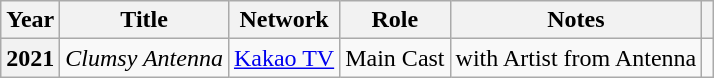<table class="wikitable sortable plainrowheaders">
<tr>
<th scope="col">Year</th>
<th scope="col">Title</th>
<th scope="col">Network</th>
<th scope="col">Role</th>
<th scope="col">Notes</th>
<th scope="col" class="unsortable"></th>
</tr>
<tr>
<th scope="row">2021</th>
<td><em>Clumsy Antenna</em> </td>
<td><a href='#'>Kakao TV</a></td>
<td>Main Cast</td>
<td>with Artist from Antenna</td>
<td></td>
</tr>
</table>
